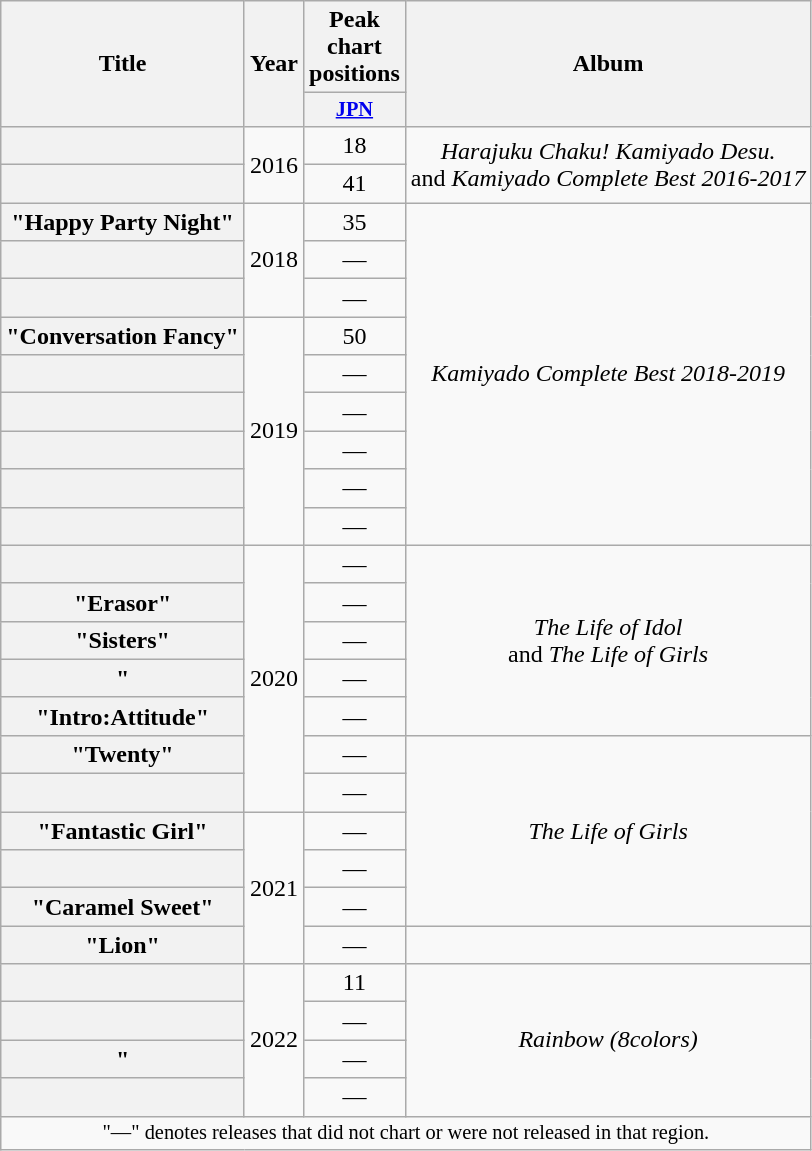<table class="wikitable plainrowheaders" style="text-align:center;">
<tr>
<th scope="col" rowspan="2">Title</th>
<th scope="col" rowspan="2">Year</th>
<th scope="col" colspan="1">Peak chart positions</th>
<th scope="col" rowspan="2">Album</th>
</tr>
<tr>
<th scope="col" style="width:2.75em;font-size:85%;"><a href='#'>JPN</a><br></th>
</tr>
<tr>
<th scope="row"></th>
<td rowspan="2">2016</td>
<td>18</td>
<td rowspan="2"><em>Harajuku Chaku! Kamiyado Desu.</em><br>and <em>Kamiyado Complete Best 2016-2017</em></td>
</tr>
<tr>
<th scope="row"></th>
<td>41</td>
</tr>
<tr>
<th scope="row">"Happy Party Night"</th>
<td rowspan="3">2018</td>
<td>35</td>
<td rowspan="9"><em>Kamiyado Complete Best 2018-2019</em></td>
</tr>
<tr>
<th scope="row"></th>
<td>—</td>
</tr>
<tr>
<th scope="row"></th>
<td>—</td>
</tr>
<tr>
<th scope="row">"Conversation Fancy"</th>
<td rowspan="6">2019</td>
<td>50</td>
</tr>
<tr>
<th scope="row"></th>
<td>—</td>
</tr>
<tr>
<th scope="row"></th>
<td>—</td>
</tr>
<tr>
<th scope="row"></th>
<td>—</td>
</tr>
<tr>
<th scope="row"></th>
<td>—</td>
</tr>
<tr>
<th scope="row"></th>
<td>—</td>
</tr>
<tr>
<th scope="row"></th>
<td rowspan="7">2020</td>
<td>—</td>
<td rowspan="5"><em>The Life of Idol</em><br>and <em>The Life of Girls</em></td>
</tr>
<tr>
<th scope="row">"Erasor"</th>
<td>—</td>
</tr>
<tr>
<th scope="row">"Sisters"</th>
<td>—</td>
</tr>
<tr>
<th scope="row">"</th>
<td>—</td>
</tr>
<tr>
<th scope="row">"Intro:Attitude"</th>
<td>—</td>
</tr>
<tr>
<th scope="row">"Twenty"</th>
<td>—</td>
<td rowspan="5"><em>The Life of Girls</em></td>
</tr>
<tr>
<th scope="row"></th>
<td>—</td>
</tr>
<tr>
<th scope="row">"Fantastic Girl"</th>
<td rowspan="4">2021</td>
<td>—</td>
</tr>
<tr>
<th scope="row"></th>
<td>—</td>
</tr>
<tr>
<th scope="row">"Caramel Sweet"</th>
<td>—</td>
</tr>
<tr>
<th scope="row">"Lion"</th>
<td>—</td>
<td></td>
</tr>
<tr>
<th scope="row"></th>
<td rowspan="4">2022</td>
<td>11</td>
<td rowspan="4"><em>Rainbow (8colors)</em></td>
</tr>
<tr>
<th scope="row"></th>
<td>—</td>
</tr>
<tr>
<th scope="row">"</th>
<td>—</td>
</tr>
<tr>
<th scope="row"></th>
<td>—</td>
</tr>
<tr>
<td colspan="5" style="font-size:85%">"—" denotes releases that did not chart or were not released in that region.</td>
</tr>
</table>
